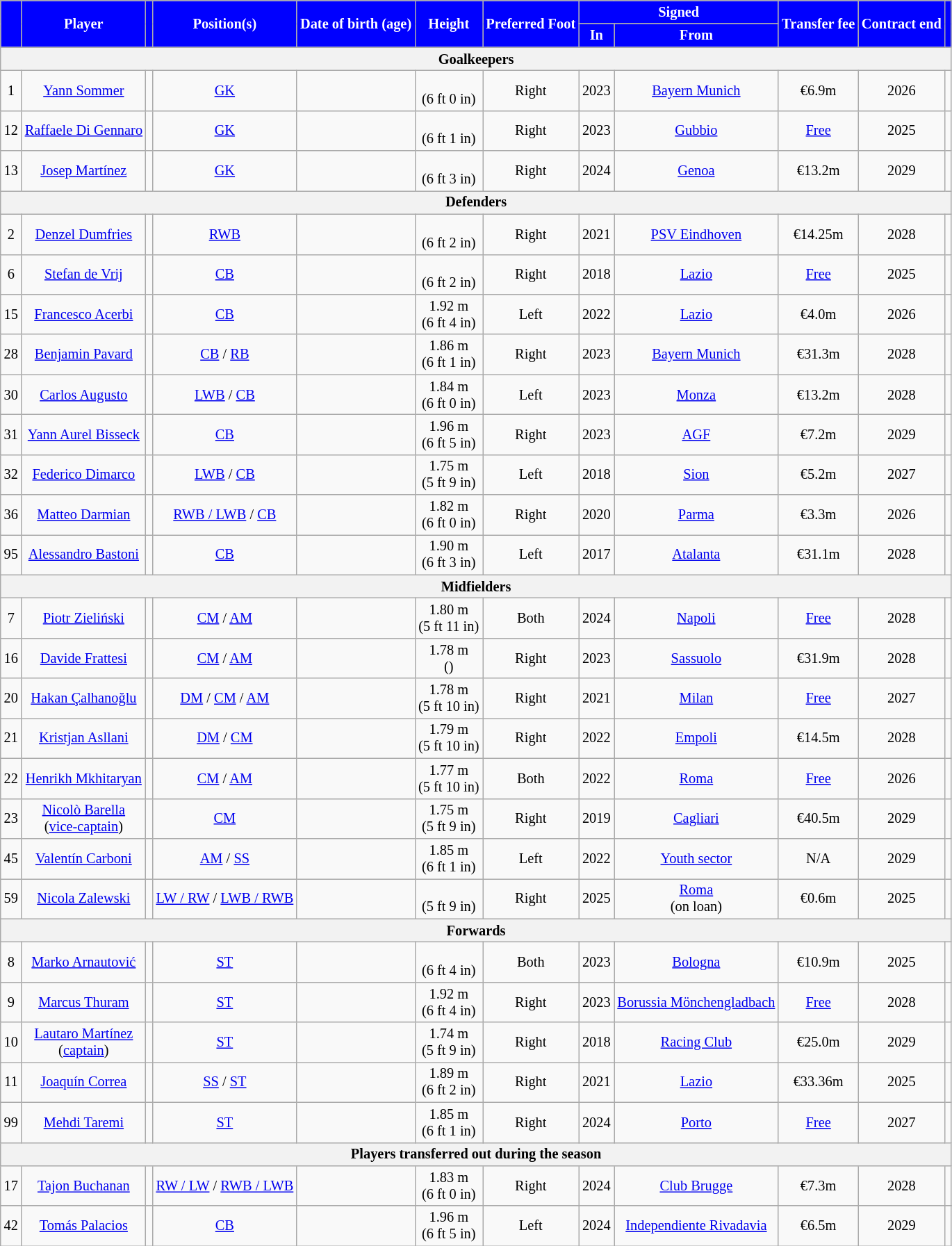<table class="wikitable sortable" style="text-align:center; font-size:85%; ">
<tr>
<th rowspan="2" style="background-color:#0000FF; color:#ffffff;"></th>
<th rowspan="2" style="background-color:#0000FF; color:#ffffff;">Player</th>
<th rowspan="2" style="background-color:#0000FF; color:#ffffff;"></th>
<th rowspan="2" style="background-color:#0000FF; color:#ffffff;">Position(s)</th>
<th rowspan="2" style="background-color:#0000FF; color:#ffffff;">Date of birth (age)</th>
<th rowspan="2" style="background-color:#0000FF; color:#ffffff;">Height</th>
<th rowspan="2" style="background-color:#0000FF; color:#ffffff;">Preferred Foot</th>
<th colspan="2" style="background-color:#0000FF; color:#ffffff;">Signed</th>
<th rowspan="2" style="background-color:#0000FF; color:#ffffff;">Transfer fee</th>
<th rowspan="2" style="background-color:#0000FF; color:#ffffff;">Contract end</th>
<th rowspan="2" style="background-color:#0000FF; color:#ffffff;" class="unsortable"></th>
</tr>
<tr>
<th style="background-color:#0000FF; color:#ffffff;">In</th>
<th style="background-color:#0000FF; color:#ffffff;">From</th>
</tr>
<tr>
<th colspan="12">Goalkeepers</th>
</tr>
<tr>
<td>1</td>
<td data-sort-value="Sommer"><a href='#'>Yann Sommer</a></td>
<td></td>
<td><a href='#'>GK</a></td>
<td></td>
<td><br>(6 ft 0 in)</td>
<td>Right</td>
<td>2023</td>
<td> <a href='#'>Bayern Munich</a></td>
<td>€6.9m</td>
<td>2026</td>
<td></td>
</tr>
<tr>
<td>12</td>
<td data-sort-value="Di Gennaro"><a href='#'>Raffaele Di Gennaro</a></td>
<td></td>
<td><a href='#'>GK</a></td>
<td></td>
<td><br>(6 ft 1 in)</td>
<td>Right</td>
<td>2023</td>
<td> <a href='#'>Gubbio</a></td>
<td><a href='#'>Free</a></td>
<td>2025</td>
<td></td>
</tr>
<tr>
<td>13</td>
<td data-sort-value="MartínezJ"><a href='#'>Josep Martínez</a></td>
<td></td>
<td><a href='#'>GK</a></td>
<td></td>
<td><br>(6 ft 3 in)</td>
<td>Right</td>
<td>2024</td>
<td> <a href='#'>Genoa</a></td>
<td>€13.2m</td>
<td>2029</td>
<td></td>
</tr>
<tr>
<th colspan="12">Defenders</th>
</tr>
<tr>
<td>2</td>
<td data-sort-value="Dumfries"><a href='#'>Denzel Dumfries</a></td>
<td></td>
<td><a href='#'>RWB</a></td>
<td></td>
<td><br>(6 ft 2 in)</td>
<td>Right</td>
<td>2021</td>
<td> <a href='#'>PSV Eindhoven</a></td>
<td>€14.25m</td>
<td>2028</td>
<td></td>
</tr>
<tr>
<td>6</td>
<td data-sort-value="De Vrij"><a href='#'>Stefan de Vrij</a></td>
<td></td>
<td><a href='#'>CB</a></td>
<td></td>
<td><br>(6 ft 2 in)</td>
<td>Right</td>
<td>2018</td>
<td> <a href='#'>Lazio</a></td>
<td><a href='#'>Free</a></td>
<td>2025</td>
<td></td>
</tr>
<tr>
<td>15</td>
<td data-sort-value="Acerbi"><a href='#'>Francesco Acerbi</a></td>
<td></td>
<td><a href='#'>CB</a></td>
<td></td>
<td>1.92 m<br>(6 ft 4 in)</td>
<td>Left</td>
<td>2022</td>
<td> <a href='#'>Lazio</a></td>
<td>€4.0m</td>
<td>2026</td>
<td></td>
</tr>
<tr>
<td>28</td>
<td data-sort-value="Pavard"><a href='#'>Benjamin Pavard</a></td>
<td></td>
<td><a href='#'>CB</a> / <a href='#'>RB</a></td>
<td></td>
<td>1.86 m<br>(6 ft 1 in)</td>
<td>Right</td>
<td>2023</td>
<td> <a href='#'>Bayern Munich</a></td>
<td>€31.3m</td>
<td>2028</td>
<td></td>
</tr>
<tr>
<td>30</td>
<td data-sort-value="Carlos Augusto"><a href='#'>Carlos Augusto</a></td>
<td></td>
<td><a href='#'>LWB</a> / <a href='#'>CB</a></td>
<td></td>
<td>1.84 m<br>(6 ft 0 in)</td>
<td>Left</td>
<td>2023</td>
<td> <a href='#'>Monza</a></td>
<td>€13.2m</td>
<td>2028</td>
<td></td>
</tr>
<tr>
<td>31</td>
<td data-sort-value="Bisseck"><a href='#'>Yann Aurel Bisseck</a></td>
<td></td>
<td><a href='#'>CB</a></td>
<td></td>
<td>1.96 m<br>(6 ft 5 in)</td>
<td>Right</td>
<td>2023</td>
<td> <a href='#'>AGF</a></td>
<td>€7.2m</td>
<td>2029</td>
<td></td>
</tr>
<tr>
<td>32</td>
<td data-sort-value="Dimarco"><a href='#'>Federico Dimarco</a></td>
<td></td>
<td><a href='#'>LWB</a> / <a href='#'>CB</a></td>
<td></td>
<td>1.75 m<br>(5 ft 9 in)</td>
<td>Left</td>
<td>2018</td>
<td> <a href='#'>Sion</a></td>
<td>€5.2m</td>
<td>2027</td>
<td></td>
</tr>
<tr>
<td>36</td>
<td data-sort-value="Darmian"><a href='#'>Matteo Darmian</a></td>
<td></td>
<td><a href='#'>RWB / LWB</a>  / <a href='#'>CB</a></td>
<td></td>
<td>1.82 m<br>(6 ft 0 in)</td>
<td>Right</td>
<td>2020</td>
<td> <a href='#'>Parma</a></td>
<td>€3.3m</td>
<td>2026</td>
<td></td>
</tr>
<tr>
<td>95</td>
<td data-sort-value="Bastoni"><a href='#'>Alessandro Bastoni</a></td>
<td></td>
<td><a href='#'>CB</a></td>
<td></td>
<td>1.90 m<br>(6 ft 3 in)</td>
<td>Left</td>
<td>2017</td>
<td> <a href='#'>Atalanta</a></td>
<td>€31.1m</td>
<td>2028</td>
<td></td>
</tr>
<tr>
<th colspan="12">Midfielders</th>
</tr>
<tr>
<td>7</td>
<td data-sort-value="Zieliński"><a href='#'>Piotr Zieliński</a></td>
<td></td>
<td><a href='#'>CM</a> / <a href='#'>AM</a></td>
<td></td>
<td>1.80 m<br>(5 ft 11 in)</td>
<td>Both</td>
<td>2024</td>
<td> <a href='#'>Napoli</a></td>
<td><a href='#'>Free</a></td>
<td>2028</td>
<td></td>
</tr>
<tr>
<td>16</td>
<td data-sort-value="Frattesi"><a href='#'>Davide Frattesi</a></td>
<td></td>
<td><a href='#'>CM</a>  / <a href='#'>AM</a></td>
<td></td>
<td>1.78 m<br>()</td>
<td>Right</td>
<td>2023</td>
<td> <a href='#'>Sassuolo</a></td>
<td>€31.9m</td>
<td>2028</td>
<td></td>
</tr>
<tr>
<td>20</td>
<td data-sort-value="Çalhanoğlu"><a href='#'>Hakan Çalhanoğlu</a></td>
<td></td>
<td><a href='#'>DM</a> / <a href='#'>CM</a>  / <a href='#'>AM</a></td>
<td></td>
<td>1.78 m<br>(5 ft 10 in)</td>
<td>Right</td>
<td>2021</td>
<td> <a href='#'>Milan</a></td>
<td><a href='#'>Free</a></td>
<td>2027</td>
<td></td>
</tr>
<tr>
<td>21</td>
<td data-sort-value="Asllani"><a href='#'>Kristjan Asllani</a></td>
<td></td>
<td><a href='#'>DM</a> / <a href='#'>CM</a></td>
<td></td>
<td>1.79 m<br>(5 ft 10 in)</td>
<td>Right</td>
<td>2022</td>
<td> <a href='#'>Empoli</a></td>
<td>€14.5m</td>
<td>2028</td>
<td></td>
</tr>
<tr>
<td>22</td>
<td data-sort-value="Mkhitaryan"><a href='#'>Henrikh Mkhitaryan</a></td>
<td></td>
<td><a href='#'>CM</a> / <a href='#'>AM</a></td>
<td></td>
<td>1.77 m<br>(5 ft 10 in)</td>
<td>Both</td>
<td>2022</td>
<td> <a href='#'>Roma</a></td>
<td><a href='#'>Free</a></td>
<td>2026</td>
<td></td>
</tr>
<tr>
<td>23</td>
<td data-sort-value="Barella"><a href='#'>Nicolò Barella</a><br>(<a href='#'>vice-captain</a>)</td>
<td></td>
<td><a href='#'>CM</a></td>
<td></td>
<td>1.75 m<br>(5 ft 9 in)</td>
<td>Right</td>
<td>2019</td>
<td> <a href='#'>Cagliari</a></td>
<td>€40.5m</td>
<td>2029</td>
<td></td>
</tr>
<tr>
<td>45</td>
<td data-sort-value="Carboni"><a href='#'>Valentín Carboni</a></td>
<td></td>
<td><a href='#'>AM</a> / <a href='#'>SS</a></td>
<td></td>
<td>1.85 m<br>(6 ft 1 in)</td>
<td>Left</td>
<td>2022</td>
<td><a href='#'>Youth sector</a></td>
<td>N/A</td>
<td>2029</td>
<td></td>
</tr>
<tr>
<td>59</td>
<td data-sort-value="Zalewski"><a href='#'>Nicola Zalewski</a></td>
<td></td>
<td><a href='#'>LW / RW</a> / <a href='#'>LWB / RWB</a></td>
<td></td>
<td><br>(5 ft 9 in)</td>
<td>Right</td>
<td>2025</td>
<td> <a href='#'>Roma</a><br>(on loan)</td>
<td>€0.6m</td>
<td>2025</td>
<td></td>
</tr>
<tr>
<th colspan="12">Forwards</th>
</tr>
<tr>
<td>8</td>
<td data-sort-value="Arnautović"><a href='#'>Marko Arnautović</a></td>
<td></td>
<td><a href='#'>ST</a></td>
<td></td>
<td><br>(6 ft 4 in)</td>
<td>Both</td>
<td>2023</td>
<td> <a href='#'>Bologna</a></td>
<td>€10.9m</td>
<td>2025</td>
<td></td>
</tr>
<tr>
<td>9</td>
<td data-sort-value="Thuram"><a href='#'>Marcus Thuram</a></td>
<td></td>
<td><a href='#'>ST</a></td>
<td></td>
<td>1.92 m<br>(6 ft 4 in)</td>
<td>Right</td>
<td>2023</td>
<td> <a href='#'>Borussia Mönchengladbach</a></td>
<td><a href='#'>Free</a></td>
<td>2028</td>
<td></td>
</tr>
<tr>
<td>10</td>
<td data-sort-value="MartínezL"><a href='#'>Lautaro Martínez</a><br>(<a href='#'>captain</a>)</td>
<td></td>
<td><a href='#'>ST</a></td>
<td></td>
<td>1.74 m<br>(5 ft 9 in)</td>
<td>Right</td>
<td>2018</td>
<td> <a href='#'>Racing Club</a></td>
<td>€25.0m</td>
<td>2029</td>
<td></td>
</tr>
<tr>
<td>11</td>
<td data-sort-value="Correa"><a href='#'>Joaquín Correa</a></td>
<td></td>
<td><a href='#'>SS</a> / <a href='#'>ST</a></td>
<td></td>
<td>1.89 m<br>(6 ft 2 in)</td>
<td>Right</td>
<td>2021</td>
<td> <a href='#'>Lazio</a></td>
<td>€33.36m</td>
<td>2025</td>
<td></td>
</tr>
<tr>
<td>99</td>
<td data-sort-value="Taremi"><a href='#'>Mehdi Taremi</a></td>
<td></td>
<td><a href='#'>ST</a></td>
<td></td>
<td>1.85 m<br>(6 ft 1 in)</td>
<td>Right</td>
<td>2024</td>
<td> <a href='#'>Porto</a></td>
<td><a href='#'>Free</a></td>
<td>2027</td>
<td></td>
</tr>
<tr>
<th colspan="12">Players transferred out during the season</th>
</tr>
<tr>
<td>17</td>
<td data-sort-value="Buchanan"><a href='#'>Tajon Buchanan</a></td>
<td></td>
<td><a href='#'>RW / LW</a> / <a href='#'>RWB / LWB</a></td>
<td></td>
<td>1.83 m<br>(6 ft 0 in)</td>
<td>Right</td>
<td>2024</td>
<td> <a href='#'>Club Brugge</a></td>
<td>€7.3m</td>
<td>2028</td>
<td></td>
</tr>
<tr>
</tr>
<tr>
<td>42</td>
<td data-sort-value="Palacios"><a href='#'>Tomás Palacios</a></td>
<td></td>
<td><a href='#'>CB</a></td>
<td></td>
<td>1.96 m<br>(6 ft 5 in)</td>
<td>Left</td>
<td>2024</td>
<td> <a href='#'>Independiente Rivadavia</a></td>
<td>€6.5m</td>
<td>2029</td>
<td></td>
</tr>
</table>
